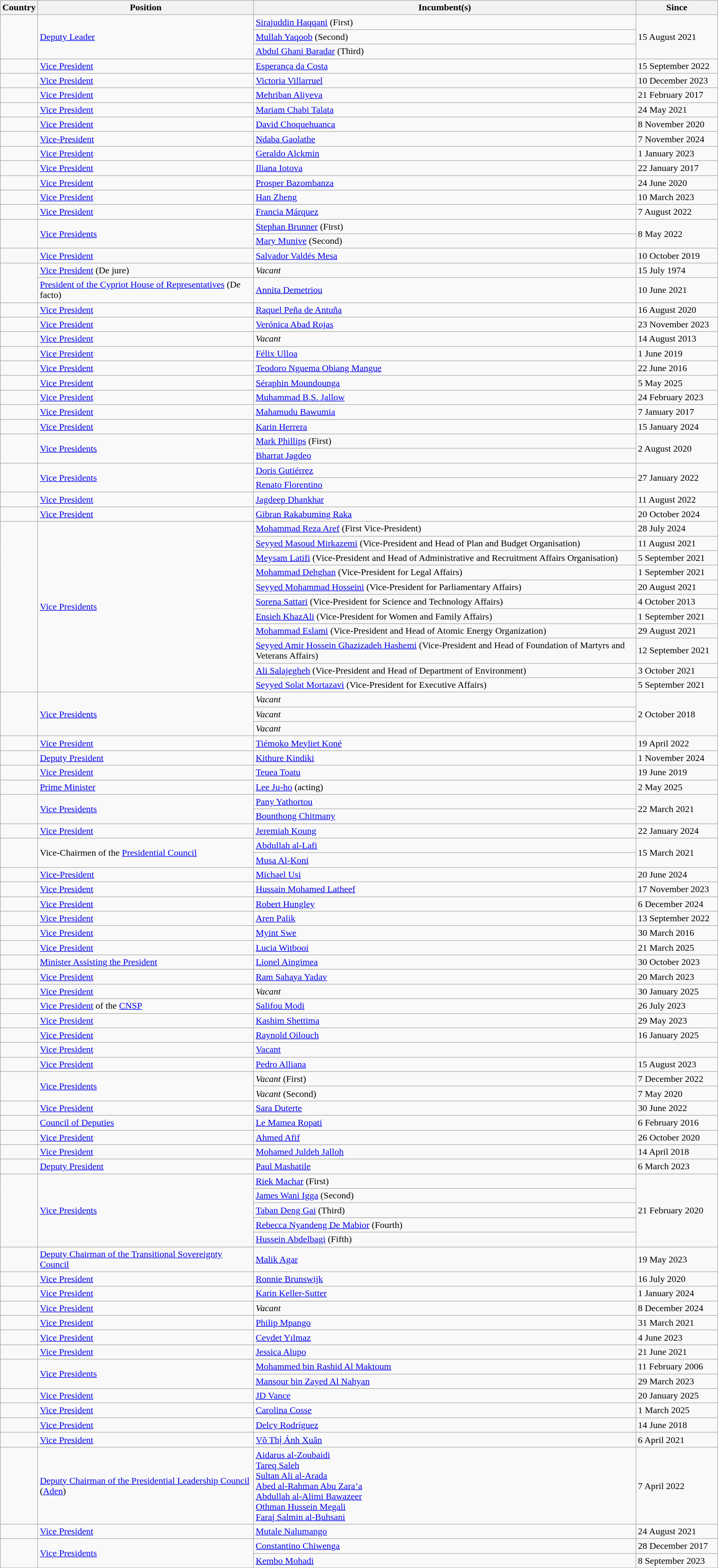<table class="wikitable sortable">
<tr>
<th>Country</th>
<th>Position</th>
<th>Incumbent(s)</th>
<th width=135>Since</th>
</tr>
<tr>
<td rowspan=3></td>
<td rowspan=3><a href='#'>Deputy Leader</a></td>
<td><a href='#'>Sirajuddin Haqqani</a> (First)</td>
<td rowspan=3>15 August 2021</td>
</tr>
<tr>
<td><a href='#'>Mullah Yaqoob</a> (Second)</td>
</tr>
<tr>
<td><a href='#'>Abdul Ghani Baradar</a> (Third)</td>
</tr>
<tr>
<td></td>
<td><a href='#'>Vice President</a></td>
<td><a href='#'>Esperança da Costa</a></td>
<td>15 September 2022</td>
</tr>
<tr>
<td></td>
<td><a href='#'>Vice President</a></td>
<td><a href='#'>Victoria Villarruel</a></td>
<td>10 December 2023</td>
</tr>
<tr>
<td></td>
<td><a href='#'>Vice President</a></td>
<td><a href='#'>Mehriban Aliyeva</a></td>
<td>21 February 2017</td>
</tr>
<tr>
<td></td>
<td><a href='#'>Vice President</a></td>
<td><a href='#'>Mariam Chabi Talata</a></td>
<td>24 May 2021</td>
</tr>
<tr>
<td></td>
<td><a href='#'>Vice President</a></td>
<td><a href='#'>David Choquehuanca</a></td>
<td>8 November 2020</td>
</tr>
<tr>
<td></td>
<td><a href='#'>Vice-President</a></td>
<td><a href='#'>Ndaba Gaolathe</a></td>
<td>7 November 2024</td>
</tr>
<tr>
<td></td>
<td><a href='#'>Vice President</a></td>
<td><a href='#'>Geraldo Alckmin</a></td>
<td>1 January 2023</td>
</tr>
<tr>
<td></td>
<td><a href='#'>Vice President</a></td>
<td><a href='#'>Iliana Iotova</a></td>
<td>22 January 2017</td>
</tr>
<tr>
<td></td>
<td><a href='#'>Vice President</a></td>
<td><a href='#'>Prosper Bazombanza</a></td>
<td>24 June 2020</td>
</tr>
<tr>
<td></td>
<td><a href='#'>Vice President</a></td>
<td><a href='#'>Han Zheng</a></td>
<td>10 March 2023</td>
</tr>
<tr>
<td></td>
<td><a href='#'>Vice President</a></td>
<td><a href='#'>Francia Márquez</a></td>
<td>7 August 2022</td>
</tr>
<tr>
<td rowspan=2></td>
<td rowspan=2><a href='#'>Vice Presidents</a></td>
<td><a href='#'>Stephan Brunner</a> (First)</td>
<td rowspan=2>8 May 2022</td>
</tr>
<tr>
<td><a href='#'>Mary Munive</a> (Second)</td>
</tr>
<tr>
<td></td>
<td><a href='#'>Vice President</a></td>
<td><a href='#'>Salvador Valdés Mesa</a></td>
<td>10 October 2019</td>
</tr>
<tr>
<td rowspan = 2></td>
<td><a href='#'>Vice President</a> (De jure)</td>
<td><em>Vacant</em></td>
<td>15 July 1974</td>
</tr>
<tr>
<td><a href='#'>President of the Cypriot House of Representatives</a> (De facto)</td>
<td><a href='#'>Annita Demetriou</a></td>
<td>10 June 2021</td>
</tr>
<tr>
<td></td>
<td><a href='#'>Vice President</a></td>
<td><a href='#'>Raquel Peña de Antuña</a></td>
<td>16 August 2020</td>
</tr>
<tr>
<td></td>
<td><a href='#'>Vice President</a></td>
<td><a href='#'>Verónica Abad Rojas</a></td>
<td>23 November 2023</td>
</tr>
<tr>
<td></td>
<td><a href='#'>Vice President</a></td>
<td><em>Vacant</em></td>
<td>14 August 2013</td>
</tr>
<tr>
<td></td>
<td><a href='#'>Vice President</a></td>
<td><a href='#'>Félix Ulloa</a></td>
<td>1 June 2019</td>
</tr>
<tr>
<td></td>
<td><a href='#'>Vice President</a></td>
<td><a href='#'>Teodoro Nguema Obiang Mangue</a></td>
<td>22 June 2016</td>
</tr>
<tr>
<td></td>
<td><a href='#'>Vice President</a></td>
<td><a href='#'>Séraphin Moundounga</a></td>
<td>5 May 2025</td>
</tr>
<tr>
<td></td>
<td><a href='#'>Vice President</a></td>
<td><a href='#'>Muhammad B.S. Jallow</a></td>
<td>24 February 2023</td>
</tr>
<tr>
<td></td>
<td><a href='#'>Vice President</a></td>
<td><a href='#'>Mahamudu Bawumia</a></td>
<td>7 January 2017</td>
</tr>
<tr>
<td></td>
<td><a href='#'>Vice President</a></td>
<td><a href='#'>Karin Herrera</a></td>
<td>15 January 2024</td>
</tr>
<tr>
<td rowspan=2></td>
<td rowspan=2><a href='#'>Vice Presidents</a></td>
<td><a href='#'>Mark Phillips</a> (First)</td>
<td rowspan=2>2 August 2020</td>
</tr>
<tr>
<td><a href='#'>Bharrat Jagdeo</a></td>
</tr>
<tr>
<td rowspan=2></td>
<td rowspan=2><a href='#'>Vice Presidents</a></td>
<td><a href='#'>Doris Gutiérrez</a></td>
<td rowspan=2>27 January 2022</td>
</tr>
<tr>
<td><a href='#'>Renato Florentino</a></td>
</tr>
<tr>
<td></td>
<td><a href='#'>Vice President</a></td>
<td><a href='#'>Jagdeep Dhankhar</a></td>
<td>11 August 2022</td>
</tr>
<tr>
<td></td>
<td><a href='#'>Vice President</a></td>
<td><a href='#'>Gibran Rakabuming Raka</a></td>
<td>20 October 2024</td>
</tr>
<tr>
<td rowspan=11></td>
<td rowspan=11><a href='#'>Vice Presidents</a></td>
<td><a href='#'>Mohammad Reza Aref</a> (First Vice-President)</td>
<td>28 July 2024</td>
</tr>
<tr>
<td><a href='#'>Seyyed Masoud Mirkazemi</a> (Vice-President and Head of Plan and Budget Organisation)</td>
<td>11 August 2021</td>
</tr>
<tr>
<td><a href='#'>Meysam Latifi</a> (Vice-President and Head of Administrative and Recruitment Affairs Organisation)</td>
<td>5 September 2021</td>
</tr>
<tr>
<td><a href='#'>Mohammad Dehghan</a> (Vice-President for Legal Affairs)</td>
<td>1 September 2021</td>
</tr>
<tr>
<td><a href='#'>Seyyed Mohammad Hosseini</a> (Vice-President for Parliamentary Affairs)</td>
<td>20 August 2021</td>
</tr>
<tr>
<td><a href='#'>Sorena Sattari</a> (Vice-President for Science and Technology Affairs)</td>
<td>4 October 2013</td>
</tr>
<tr>
<td><a href='#'>Ensieh KhazAli</a> (Vice-President for Women and Family Affairs)</td>
<td>1 September 2021</td>
</tr>
<tr>
<td><a href='#'>Mohammad Eslami</a> (Vice-President and Head of Atomic Energy Organization)</td>
<td>29 August 2021</td>
</tr>
<tr>
<td><a href='#'>Seyyed Amir Hossein Ghazizadeh Hashemi</a> (Vice-President and Head of Foundation of Martyrs and Veterans Affairs)</td>
<td>12 September 2021</td>
</tr>
<tr>
<td><a href='#'>Ali Salajegheh</a> (Vice-President and Head of Department of Environment)</td>
<td>3 October 2021</td>
</tr>
<tr>
<td><a href='#'>Seyyed Solat Mortazavi</a> (Vice-President for Executive Affairs)</td>
<td>5 September 2021</td>
</tr>
<tr>
<td rowspan=3></td>
<td rowspan=3><a href='#'>Vice Presidents</a></td>
<td><em>Vacant</em></td>
<td rowspan=3>2 October 2018</td>
</tr>
<tr>
<td><em>Vacant</em></td>
</tr>
<tr>
<td><em>Vacant</em></td>
</tr>
<tr>
<td></td>
<td><a href='#'>Vice President</a></td>
<td><a href='#'>Tiémoko Meyliet Koné</a></td>
<td>19 April 2022</td>
</tr>
<tr>
<td></td>
<td><a href='#'>Deputy President</a></td>
<td><a href='#'>Kithure Kindiki</a></td>
<td>1 November 2024</td>
</tr>
<tr>
<td></td>
<td><a href='#'>Vice President</a></td>
<td><a href='#'>Teuea Toatu</a></td>
<td>19 June 2019</td>
</tr>
<tr>
<td></td>
<td><a href='#'>Prime Minister</a></td>
<td><a href='#'>Lee Ju-ho</a> (acting)</td>
<td>2 May 2025</td>
</tr>
<tr>
<td rowspan=2></td>
<td rowspan=2><a href='#'>Vice Presidents</a></td>
<td><a href='#'>Pany Yathortou</a></td>
<td rowspan=2>22 March 2021</td>
</tr>
<tr>
<td><a href='#'>Bounthong Chitmany</a></td>
</tr>
<tr>
<td></td>
<td><a href='#'>Vice President</a></td>
<td><a href='#'>Jeremiah Koung</a></td>
<td>22 January 2024</td>
</tr>
<tr>
<td rowspan=2></td>
<td rowspan=2>Vice-Chairmen of the <a href='#'>Presidential Council</a></td>
<td><a href='#'>Abdullah al-Lafi</a></td>
<td rowspan=2>15 March 2021</td>
</tr>
<tr>
<td><a href='#'>Musa Al-Koni</a></td>
</tr>
<tr>
<td></td>
<td><a href='#'>Vice-President</a></td>
<td><a href='#'>Michael Usi</a></td>
<td>20 June 2024</td>
</tr>
<tr>
<td></td>
<td><a href='#'>Vice President</a></td>
<td><a href='#'>Hussain Mohamed Latheef</a></td>
<td>17 November 2023</td>
</tr>
<tr>
<td></td>
<td><a href='#'>Vice President</a></td>
<td><a href='#'>Robert Hungley</a></td>
<td>6 December 2024</td>
</tr>
<tr>
<td></td>
<td><a href='#'>Vice President</a></td>
<td><a href='#'>Aren Palik</a></td>
<td>13 September 2022</td>
</tr>
<tr>
<td></td>
<td><a href='#'>Vice President</a></td>
<td><a href='#'>Myint Swe</a></td>
<td>30 March 2016</td>
</tr>
<tr>
<td></td>
<td><a href='#'>Vice President</a></td>
<td><a href='#'>Lucia Witbooi</a></td>
<td>21 March 2025</td>
</tr>
<tr>
<td></td>
<td><a href='#'>Minister Assisting the President</a></td>
<td><a href='#'>Lionel Aingimea</a></td>
<td>30 October 2023</td>
</tr>
<tr>
<td></td>
<td><a href='#'>Vice President</a></td>
<td><a href='#'>Ram Sahaya Yadav</a></td>
<td>20 March 2023</td>
</tr>
<tr>
<td></td>
<td><a href='#'>Vice President</a></td>
<td><em>Vacant</em></td>
<td>30 January 2025</td>
</tr>
<tr>
<td></td>
<td><a href='#'>Vice President</a> of the <a href='#'>CNSP</a></td>
<td><a href='#'>Salifou Modi</a></td>
<td>26 July 2023</td>
</tr>
<tr>
<td></td>
<td><a href='#'>Vice President</a></td>
<td><a href='#'>Kashim Shettima</a></td>
<td>29 May 2023</td>
</tr>
<tr>
<td></td>
<td><a href='#'>Vice President</a></td>
<td><a href='#'>Raynold Oilouch</a></td>
<td>16 January 2025</td>
</tr>
<tr>
<td></td>
<td><a href='#'>Vice President</a></td>
<td><a href='#'>Vacant</a></td>
<td></td>
</tr>
<tr>
<td></td>
<td><a href='#'>Vice President</a></td>
<td><a href='#'>Pedro Alliana</a></td>
<td>15 August 2023</td>
</tr>
<tr>
<td rowspan=2></td>
<td rowspan=2><a href='#'>Vice Presidents</a></td>
<td><em>Vacant</em> (First)</td>
<td>7 December 2022</td>
</tr>
<tr>
<td><em>Vacant</em> (Second)</td>
<td>7 May 2020</td>
</tr>
<tr>
<td></td>
<td><a href='#'>Vice President</a></td>
<td><a href='#'>Sara Duterte</a></td>
<td>30 June 2022</td>
</tr>
<tr>
<td></td>
<td><a href='#'>Council of Deputies</a></td>
<td><a href='#'>Le Mamea Ropati</a></td>
<td>6 February 2016</td>
</tr>
<tr>
<td></td>
<td><a href='#'>Vice President</a></td>
<td><a href='#'>Ahmed Afif</a></td>
<td>26 October 2020</td>
</tr>
<tr>
<td></td>
<td><a href='#'>Vice President</a></td>
<td><a href='#'>Mohamed Juldeh Jalloh</a></td>
<td>14 April 2018</td>
</tr>
<tr>
<td></td>
<td><a href='#'>Deputy President</a></td>
<td><a href='#'>Paul Mashatile</a></td>
<td>6 March 2023</td>
</tr>
<tr>
<td rowspan=5></td>
<td rowspan=5><a href='#'>Vice Presidents</a></td>
<td><a href='#'>Riek Machar</a> (First)</td>
<td rowspan=5>21 February 2020</td>
</tr>
<tr>
<td><a href='#'>James Wani Igga</a> (Second)</td>
</tr>
<tr>
<td><a href='#'>Taban Deng Gai</a> (Third)</td>
</tr>
<tr>
<td><a href='#'>Rebecca Nyandeng De Mabior</a> (Fourth)</td>
</tr>
<tr>
<td><a href='#'>Hussein Abdelbagi</a> (Fifth)</td>
</tr>
<tr>
<td></td>
<td><a href='#'>Deputy Chairman of the Transitional Sovereignty Council</a></td>
<td><a href='#'>Malik Agar</a></td>
<td>19 May 2023</td>
</tr>
<tr>
<td></td>
<td><a href='#'>Vice President</a></td>
<td><a href='#'>Ronnie Brunswijk</a></td>
<td>16 July 2020</td>
</tr>
<tr>
<td></td>
<td><a href='#'>Vice President</a></td>
<td><a href='#'>Karin Keller-Sutter</a></td>
<td>1 January 2024</td>
</tr>
<tr>
<td></td>
<td><a href='#'>Vice President</a></td>
<td><em>Vacant</em></td>
<td>8 December 2024</td>
</tr>
<tr>
<td></td>
<td><a href='#'>Vice President</a></td>
<td><a href='#'>Philip Mpango</a></td>
<td>31 March 2021</td>
</tr>
<tr>
<td></td>
<td><a href='#'>Vice President</a></td>
<td><a href='#'>Cevdet Yılmaz</a></td>
<td>4 June 2023</td>
</tr>
<tr>
<td></td>
<td><a href='#'>Vice President</a></td>
<td><a href='#'>Jessica Alupo</a></td>
<td>21 June 2021</td>
</tr>
<tr>
<td rowspan="2"></td>
<td rowspan="2"><a href='#'>Vice Presidents</a></td>
<td><a href='#'>Mohammed bin Rashid Al Maktoum</a></td>
<td>11 February 2006</td>
</tr>
<tr>
<td><a href='#'>Mansour bin Zayed Al Nahyan</a></td>
<td>29 March 2023</td>
</tr>
<tr>
<td></td>
<td><a href='#'>Vice President</a></td>
<td><a href='#'>JD Vance</a></td>
<td>20 January 2025</td>
</tr>
<tr>
<td></td>
<td><a href='#'>Vice President</a></td>
<td><a href='#'>Carolina Cosse</a></td>
<td>1 March 2025</td>
</tr>
<tr>
<td></td>
<td><a href='#'>Vice President</a></td>
<td><a href='#'>Delcy Rodríguez</a></td>
<td>14 June 2018</td>
</tr>
<tr>
<td></td>
<td><a href='#'>Vice President</a></td>
<td><a href='#'>Võ Thị Ánh Xuân</a></td>
<td>6 April 2021</td>
</tr>
<tr>
<td></td>
<td><a href='#'>Deputy Chairman of the Presidential Leadership Council</a> (<a href='#'>Aden</a>)</td>
<td><a href='#'>Aidarus al-Zoubaidi</a><br><a href='#'>Tareq Saleh</a><br><a href='#'>Sultan Ali al-Arada</a><br><a href='#'>Abed al-Rahman Abu Zara’a</a><br><a href='#'>Abdullah al-Alimi Bawazeer</a><br><a href='#'>Othman Hussein Megali</a><br><a href='#'>Faraj Salmin al-Buhsani</a></td>
<td>7 April 2022</td>
</tr>
<tr>
<td></td>
<td><a href='#'>Vice President</a></td>
<td><a href='#'>Mutale Nalumango</a></td>
<td>24 August 2021</td>
</tr>
<tr>
<td rowspan=2><br></td>
<td rowspan=2><a href='#'>Vice Presidents</a></td>
<td><a href='#'>Constantino Chiwenga</a></td>
<td>28 December 2017</td>
</tr>
<tr>
<td><a href='#'>Kembo Mohadi</a></td>
<td>8 September 2023</td>
</tr>
</table>
